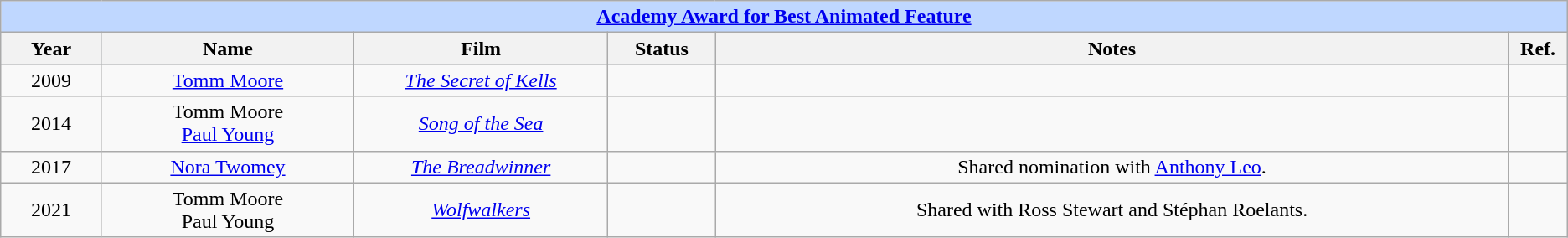<table class="wikitable" style="text-align: center">
<tr ---- bgcolor="#bfd7ff">
<td colspan=6 align=center><strong><a href='#'>Academy Award for Best Animated Feature</a></strong></td>
</tr>
<tr ---- bgcolor="#ebf5ff">
<th width="75">Year</th>
<th width="200">Name</th>
<th width="200">Film</th>
<th width="80">Status</th>
<th width="650">Notes</th>
<th width="40">Ref.</th>
</tr>
<tr>
<td>2009</td>
<td><a href='#'>Tomm Moore</a></td>
<td><em><a href='#'>The Secret of Kells</a></em></td>
<td></td>
<td></td>
<td></td>
</tr>
<tr>
<td>2014</td>
<td>Tomm Moore <br> <a href='#'>Paul Young</a></td>
<td><em><a href='#'>Song of the Sea</a></em></td>
<td></td>
<td></td>
<td></td>
</tr>
<tr>
<td>2017</td>
<td><a href='#'>Nora Twomey</a></td>
<td><em><a href='#'>The Breadwinner</a></em></td>
<td></td>
<td>Shared nomination with <a href='#'>Anthony Leo</a>.</td>
<td></td>
</tr>
<tr>
<td>2021</td>
<td>Tomm Moore <br> Paul Young</td>
<td><em><a href='#'>Wolfwalkers</a></em></td>
<td></td>
<td>Shared with Ross Stewart and Stéphan Roelants.</td>
<td></td>
</tr>
</table>
